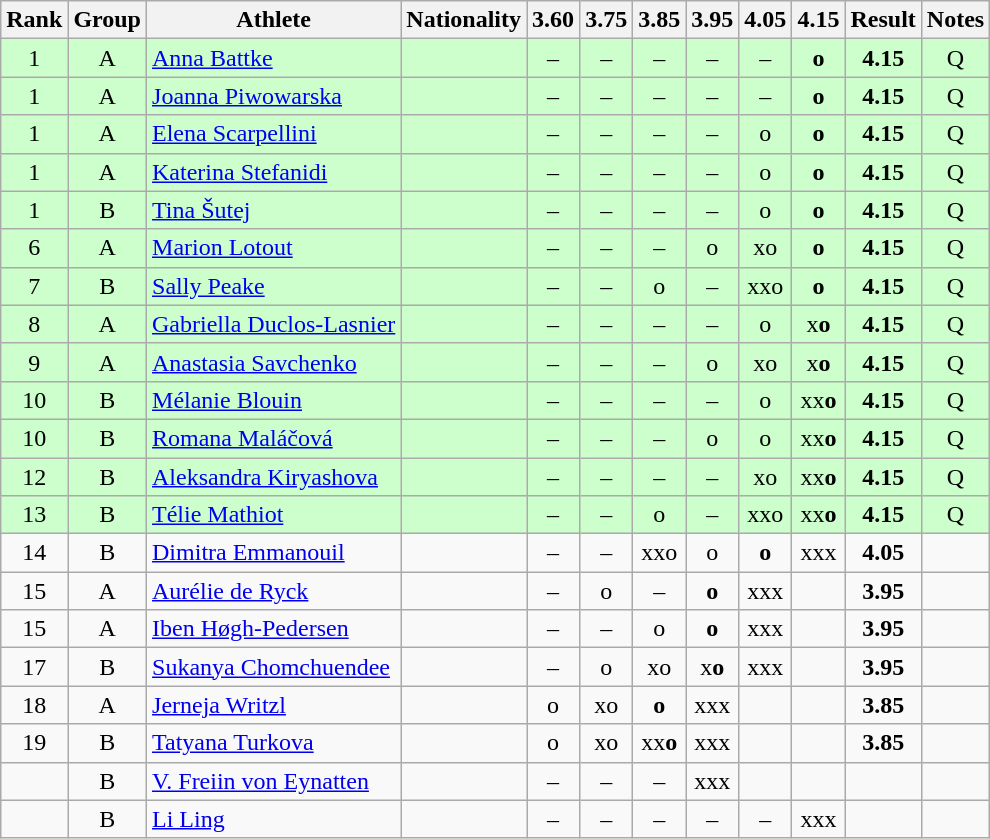<table class="wikitable sortable" style="text-align:center">
<tr>
<th>Rank</th>
<th>Group</th>
<th>Athlete</th>
<th>Nationality</th>
<th>3.60</th>
<th>3.75</th>
<th>3.85</th>
<th>3.95</th>
<th>4.05</th>
<th>4.15</th>
<th>Result</th>
<th>Notes</th>
</tr>
<tr bgcolor=ccffcc>
<td>1</td>
<td>A</td>
<td align="left"><a href='#'>Anna Battke</a></td>
<td align=left></td>
<td>–</td>
<td>–</td>
<td>–</td>
<td>–</td>
<td>–</td>
<td><strong>o</strong></td>
<td><strong>4.15</strong></td>
<td>Q</td>
</tr>
<tr bgcolor=ccffcc>
<td>1</td>
<td>A</td>
<td align="left"><a href='#'>Joanna Piwowarska</a></td>
<td align=left></td>
<td>–</td>
<td>–</td>
<td>–</td>
<td>–</td>
<td>–</td>
<td><strong>o</strong></td>
<td><strong>4.15</strong></td>
<td>Q</td>
</tr>
<tr bgcolor=ccffcc>
<td>1</td>
<td>A</td>
<td align="left"><a href='#'>Elena Scarpellini</a></td>
<td align=left></td>
<td>–</td>
<td>–</td>
<td>–</td>
<td>–</td>
<td>o</td>
<td><strong>o</strong></td>
<td><strong>4.15</strong></td>
<td>Q</td>
</tr>
<tr bgcolor=ccffcc>
<td>1</td>
<td>A</td>
<td align="left"><a href='#'>Katerina Stefanidi</a></td>
<td align=left></td>
<td>–</td>
<td>–</td>
<td>–</td>
<td>–</td>
<td>o</td>
<td><strong>o</strong></td>
<td><strong>4.15</strong></td>
<td>Q</td>
</tr>
<tr bgcolor=ccffcc>
<td>1</td>
<td>B</td>
<td align="left"><a href='#'>Tina Šutej</a></td>
<td align=left></td>
<td>–</td>
<td>–</td>
<td>–</td>
<td>–</td>
<td>o</td>
<td><strong>o</strong></td>
<td><strong>4.15</strong></td>
<td>Q</td>
</tr>
<tr bgcolor=ccffcc>
<td>6</td>
<td>A</td>
<td align="left"><a href='#'>Marion Lotout</a></td>
<td align=left></td>
<td>–</td>
<td>–</td>
<td>–</td>
<td>o</td>
<td>xo</td>
<td><strong>o</strong></td>
<td><strong>4.15</strong></td>
<td>Q</td>
</tr>
<tr bgcolor=ccffcc>
<td>7</td>
<td>B</td>
<td align="left"><a href='#'>Sally Peake</a></td>
<td align=left></td>
<td>–</td>
<td>–</td>
<td>o</td>
<td>–</td>
<td>xxo</td>
<td><strong>o</strong></td>
<td><strong>4.15</strong></td>
<td>Q</td>
</tr>
<tr bgcolor=ccffcc>
<td>8</td>
<td>A</td>
<td align="left"><a href='#'>Gabriella Duclos-Lasnier</a></td>
<td align=left></td>
<td>–</td>
<td>–</td>
<td>–</td>
<td>–</td>
<td>o</td>
<td>x<strong>o</strong></td>
<td><strong>4.15</strong></td>
<td>Q</td>
</tr>
<tr bgcolor=ccffcc>
<td>9</td>
<td>A</td>
<td align="left"><a href='#'>Anastasia Savchenko</a></td>
<td align=left></td>
<td>–</td>
<td>–</td>
<td>–</td>
<td>o</td>
<td>xo</td>
<td>x<strong>o</strong></td>
<td><strong>4.15</strong></td>
<td>Q</td>
</tr>
<tr bgcolor=ccffcc>
<td>10</td>
<td>B</td>
<td align="left"><a href='#'>Mélanie Blouin</a></td>
<td align=left></td>
<td>–</td>
<td>–</td>
<td>–</td>
<td>–</td>
<td>o</td>
<td>xx<strong>o</strong></td>
<td><strong>4.15</strong></td>
<td>Q</td>
</tr>
<tr bgcolor=ccffcc>
<td>10</td>
<td>B</td>
<td align="left"><a href='#'>Romana Maláčová</a></td>
<td align=left></td>
<td>–</td>
<td>–</td>
<td>–</td>
<td>o</td>
<td>o</td>
<td>xx<strong>o</strong></td>
<td><strong>4.15</strong></td>
<td>Q</td>
</tr>
<tr bgcolor=ccffcc>
<td>12</td>
<td>B</td>
<td align="left"><a href='#'>Aleksandra Kiryashova</a></td>
<td align=left></td>
<td>–</td>
<td>–</td>
<td>–</td>
<td>–</td>
<td>xo</td>
<td>xx<strong>o</strong></td>
<td><strong>4.15</strong></td>
<td>Q</td>
</tr>
<tr bgcolor=ccffcc>
<td>13</td>
<td>B</td>
<td align="left"><a href='#'>Télie Mathiot</a></td>
<td align=left></td>
<td>–</td>
<td>–</td>
<td>o</td>
<td>–</td>
<td>xxo</td>
<td>xx<strong>o</strong></td>
<td><strong>4.15</strong></td>
<td>Q</td>
</tr>
<tr>
<td>14</td>
<td>B</td>
<td align="left"><a href='#'>Dimitra Emmanouil</a></td>
<td align=left></td>
<td>–</td>
<td>–</td>
<td>xxo</td>
<td>o</td>
<td><strong>o</strong></td>
<td>xxx</td>
<td><strong>4.05</strong></td>
<td></td>
</tr>
<tr>
<td>15</td>
<td>A</td>
<td align="left"><a href='#'>Aurélie de Ryck</a></td>
<td align=left></td>
<td>–</td>
<td>o</td>
<td>–</td>
<td><strong>o</strong></td>
<td>xxx</td>
<td></td>
<td><strong>3.95</strong></td>
<td></td>
</tr>
<tr>
<td>15</td>
<td>A</td>
<td align="left"><a href='#'>Iben Høgh-Pedersen</a></td>
<td align=left></td>
<td>–</td>
<td>–</td>
<td>o</td>
<td><strong>o</strong></td>
<td>xxx</td>
<td></td>
<td><strong>3.95</strong></td>
<td></td>
</tr>
<tr>
<td>17</td>
<td>B</td>
<td align="left"><a href='#'>Sukanya Chomchuendee</a></td>
<td align=left></td>
<td>–</td>
<td>o</td>
<td>xo</td>
<td>x<strong>o</strong></td>
<td>xxx</td>
<td></td>
<td><strong>3.95</strong></td>
<td></td>
</tr>
<tr>
<td>18</td>
<td>A</td>
<td align="left"><a href='#'>Jerneja Writzl</a></td>
<td align=left></td>
<td>o</td>
<td>xo</td>
<td><strong>o</strong></td>
<td>xxx</td>
<td></td>
<td></td>
<td><strong>3.85</strong></td>
<td></td>
</tr>
<tr>
<td>19</td>
<td>B</td>
<td align="left"><a href='#'>Tatyana Turkova</a></td>
<td align=left></td>
<td>o</td>
<td>xo</td>
<td>xx<strong>o</strong></td>
<td>xxx</td>
<td></td>
<td></td>
<td><strong>3.85</strong></td>
<td></td>
</tr>
<tr>
<td></td>
<td>B</td>
<td align="left"><a href='#'>V. Freiin von Eynatten</a></td>
<td align=left></td>
<td>–</td>
<td>–</td>
<td>–</td>
<td>xxx</td>
<td></td>
<td></td>
<td><strong></strong></td>
<td></td>
</tr>
<tr>
<td></td>
<td>B</td>
<td align="left"><a href='#'>Li Ling</a></td>
<td align=left></td>
<td>–</td>
<td>–</td>
<td>–</td>
<td>–</td>
<td>–</td>
<td>xxx</td>
<td><strong></strong></td>
<td></td>
</tr>
</table>
